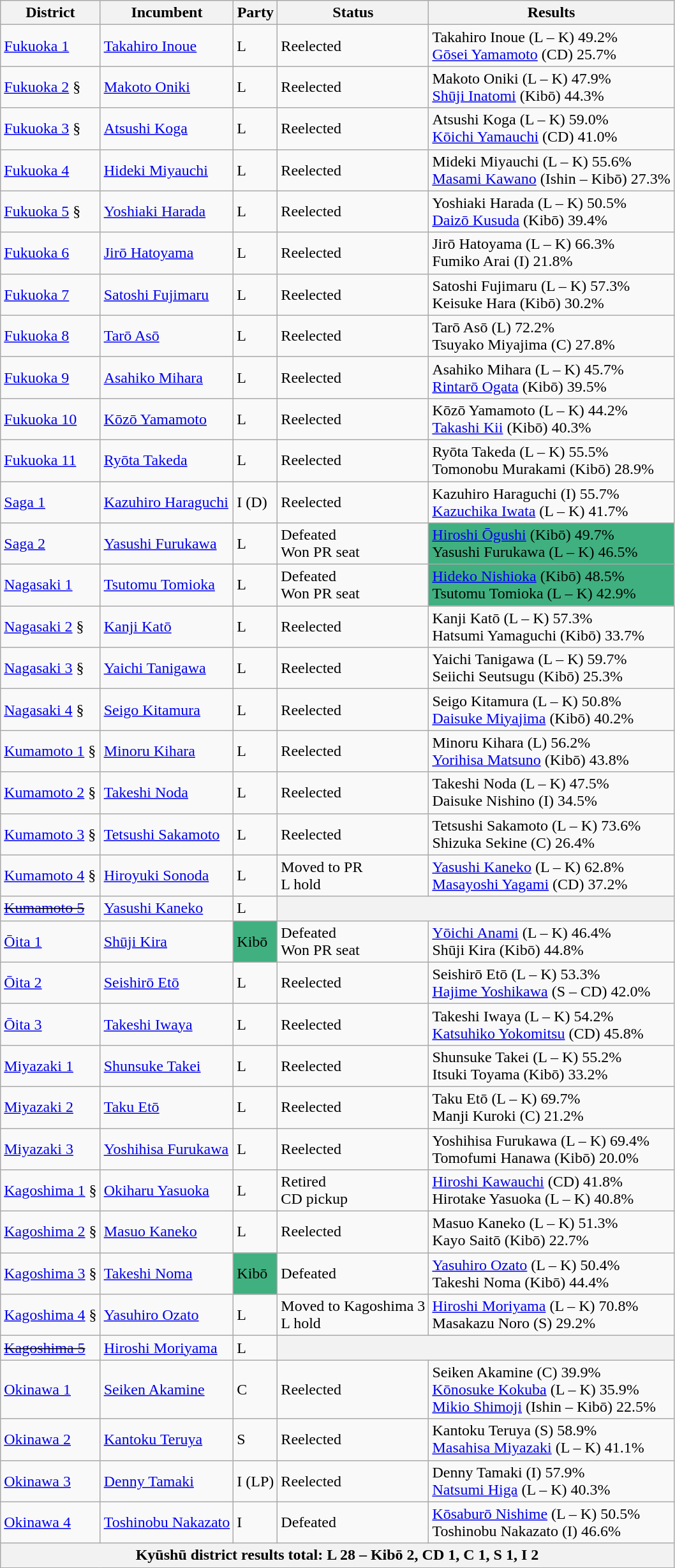<table class="wikitable">
<tr>
<th>District</th>
<th>Incumbent</th>
<th>Party</th>
<th>Status</th>
<th>Results</th>
</tr>
<tr>
<td><a href='#'>Fukuoka 1</a></td>
<td><a href='#'>Takahiro Inoue</a></td>
<td>L</td>
<td>Reelected</td>
<td>Takahiro Inoue (L – K) 49.2%<br><a href='#'>Gōsei Yamamoto</a> (CD) 25.7%</td>
</tr>
<tr>
<td><a href='#'>Fukuoka 2</a> §</td>
<td><a href='#'>Makoto Oniki</a></td>
<td>L</td>
<td>Reelected</td>
<td>Makoto Oniki (L – K) 47.9%<br><a href='#'>Shūji Inatomi</a> (Kibō) 44.3%</td>
</tr>
<tr>
<td><a href='#'>Fukuoka 3</a> §</td>
<td><a href='#'>Atsushi Koga</a></td>
<td>L</td>
<td>Reelected</td>
<td>Atsushi Koga (L – K) 59.0%<br><a href='#'>Kōichi Yamauchi</a> (CD) 41.0%</td>
</tr>
<tr>
<td><a href='#'>Fukuoka 4</a></td>
<td><a href='#'>Hideki Miyauchi</a></td>
<td>L</td>
<td>Reelected</td>
<td>Mideki Miyauchi (L – K) 55.6%<br><a href='#'>Masami Kawano</a> (Ishin – Kibō) 27.3%</td>
</tr>
<tr>
<td><a href='#'>Fukuoka 5</a> §</td>
<td><a href='#'>Yoshiaki Harada</a></td>
<td>L</td>
<td>Reelected</td>
<td>Yoshiaki Harada (L – K) 50.5%<br><a href='#'>Daizō Kusuda</a> (Kibō) 39.4%</td>
</tr>
<tr>
<td><a href='#'>Fukuoka 6</a></td>
<td><a href='#'>Jirō Hatoyama</a></td>
<td>L</td>
<td>Reelected</td>
<td>Jirō Hatoyama (L – K) 66.3%<br>Fumiko Arai (I) 21.8%</td>
</tr>
<tr>
<td><a href='#'>Fukuoka 7</a></td>
<td><a href='#'>Satoshi Fujimaru</a></td>
<td>L</td>
<td>Reelected</td>
<td>Satoshi Fujimaru (L – K) 57.3%<br>Keisuke Hara (Kibō) 30.2%</td>
</tr>
<tr>
<td><a href='#'>Fukuoka 8</a></td>
<td><a href='#'>Tarō Asō</a></td>
<td>L</td>
<td>Reelected</td>
<td>Tarō Asō (L) 72.2%<br>Tsuyako Miyajima (C) 27.8%</td>
</tr>
<tr>
<td><a href='#'>Fukuoka 9</a></td>
<td><a href='#'>Asahiko Mihara</a></td>
<td>L</td>
<td>Reelected</td>
<td>Asahiko Mihara (L – K) 45.7%<br><a href='#'>Rintarō Ogata</a> (Kibō) 39.5%</td>
</tr>
<tr>
<td><a href='#'>Fukuoka 10</a></td>
<td><a href='#'>Kōzō Yamamoto</a></td>
<td>L</td>
<td>Reelected</td>
<td>Kōzō Yamamoto (L – K) 44.2%<br><a href='#'>Takashi Kii</a> (Kibō) 40.3%</td>
</tr>
<tr>
<td><a href='#'>Fukuoka 11</a></td>
<td><a href='#'>Ryōta Takeda</a></td>
<td>L</td>
<td>Reelected</td>
<td>Ryōta Takeda (L – K) 55.5%<br>Tomonobu Murakami (Kibō) 28.9%</td>
</tr>
<tr>
<td><a href='#'>Saga 1</a></td>
<td><a href='#'>Kazuhiro Haraguchi</a></td>
<td>I (D)</td>
<td>Reelected</td>
<td>Kazuhiro Haraguchi (I) 55.7%<br><a href='#'>Kazuchika Iwata</a> (L – K) 41.7%</td>
</tr>
<tr>
<td><a href='#'>Saga 2</a></td>
<td><a href='#'>Yasushi Furukawa</a></td>
<td>L</td>
<td>Defeated<br>Won PR seat</td>
<td style="background:#40B080"><a href='#'>Hiroshi Ōgushi</a> (Kibō) 49.7%<br>Yasushi Furukawa (L – K) 46.5%</td>
</tr>
<tr>
<td><a href='#'>Nagasaki 1</a></td>
<td><a href='#'>Tsutomu Tomioka</a></td>
<td>L</td>
<td>Defeated<br>Won PR seat</td>
<td style="background:#40B080"><a href='#'>Hideko Nishioka</a> (Kibō) 48.5%<br>Tsutomu Tomioka (L – K) 42.9%</td>
</tr>
<tr>
<td><a href='#'>Nagasaki 2</a> §</td>
<td><a href='#'>Kanji Katō</a></td>
<td>L</td>
<td>Reelected</td>
<td>Kanji Katō (L – K) 57.3%<br>Hatsumi Yamaguchi (Kibō) 33.7%</td>
</tr>
<tr>
<td><a href='#'>Nagasaki 3</a> §</td>
<td><a href='#'>Yaichi Tanigawa</a></td>
<td>L</td>
<td>Reelected</td>
<td>Yaichi Tanigawa (L – K) 59.7%<br>Seiichi Seutsugu (Kibō) 25.3%</td>
</tr>
<tr>
<td><a href='#'>Nagasaki 4</a> §</td>
<td><a href='#'>Seigo Kitamura</a></td>
<td>L</td>
<td>Reelected</td>
<td>Seigo Kitamura (L – K) 50.8%<br><a href='#'>Daisuke Miyajima</a> (Kibō) 40.2%</td>
</tr>
<tr>
<td><a href='#'>Kumamoto 1</a> §</td>
<td><a href='#'>Minoru Kihara</a></td>
<td>L</td>
<td>Reelected</td>
<td>Minoru Kihara (L) 56.2%<br><a href='#'>Yorihisa Matsuno</a> (Kibō) 43.8%</td>
</tr>
<tr>
<td><a href='#'>Kumamoto 2</a> §</td>
<td><a href='#'>Takeshi Noda</a></td>
<td>L</td>
<td>Reelected</td>
<td>Takeshi Noda (L – K) 47.5%<br>Daisuke Nishino (I) 34.5%</td>
</tr>
<tr>
<td><a href='#'>Kumamoto 3</a> §</td>
<td><a href='#'>Tetsushi Sakamoto</a></td>
<td>L</td>
<td>Reelected</td>
<td>Tetsushi Sakamoto (L – K) 73.6%<br>Shizuka Sekine (C) 26.4%</td>
</tr>
<tr>
<td><a href='#'>Kumamoto 4</a> §</td>
<td><a href='#'>Hiroyuki Sonoda</a></td>
<td>L</td>
<td>Moved to PR<br>L hold</td>
<td><a href='#'>Yasushi Kaneko</a> (L – K) 62.8%<br><a href='#'>Masayoshi Yagami</a> (CD) 37.2%</td>
</tr>
<tr>
<td><s><a href='#'>Kumamoto 5</a></s></td>
<td><a href='#'>Yasushi Kaneko</a></td>
<td>L</td>
<th colspan="2"></th>
</tr>
<tr>
<td><a href='#'>Ōita 1</a></td>
<td><a href='#'>Shūji Kira</a></td>
<td style="background:#40B080">Kibō</td>
<td>Defeated<br>Won PR seat</td>
<td><a href='#'>Yōichi Anami</a> (L – K) 46.4%<br>Shūji Kira (Kibō) 44.8%</td>
</tr>
<tr>
<td><a href='#'>Ōita 2</a></td>
<td><a href='#'>Seishirō Etō</a></td>
<td>L</td>
<td>Reelected</td>
<td>Seishirō Etō (L – K) 53.3%<br><a href='#'>Hajime Yoshikawa</a> (S – CD) 42.0%</td>
</tr>
<tr>
<td><a href='#'>Ōita 3</a></td>
<td><a href='#'>Takeshi Iwaya</a></td>
<td>L</td>
<td>Reelected</td>
<td>Takeshi Iwaya (L – K) 54.2%<br><a href='#'>Katsuhiko Yokomitsu</a> (CD) 45.8%</td>
</tr>
<tr>
<td><a href='#'>Miyazaki 1</a></td>
<td><a href='#'>Shunsuke Takei</a></td>
<td>L</td>
<td>Reelected</td>
<td>Shunsuke Takei (L – K) 55.2%<br>Itsuki Toyama (Kibō) 33.2%</td>
</tr>
<tr>
<td><a href='#'>Miyazaki 2</a></td>
<td><a href='#'>Taku Etō</a></td>
<td>L</td>
<td>Reelected</td>
<td>Taku Etō (L – K) 69.7%<br>Manji Kuroki (C) 21.2%</td>
</tr>
<tr>
<td><a href='#'>Miyazaki 3</a></td>
<td><a href='#'>Yoshihisa Furukawa</a></td>
<td>L</td>
<td>Reelected</td>
<td>Yoshihisa Furukawa (L – K) 69.4%<br>Tomofumi Hanawa (Kibō) 20.0%</td>
</tr>
<tr>
<td><a href='#'>Kagoshima 1</a> §</td>
<td><a href='#'>Okiharu Yasuoka</a></td>
<td>L</td>
<td>Retired<br>CD pickup</td>
<td><a href='#'>Hiroshi Kawauchi</a> (CD) 41.8%<br>Hirotake Yasuoka (L – K) 40.8%</td>
</tr>
<tr>
<td><a href='#'>Kagoshima 2</a> §</td>
<td><a href='#'>Masuo Kaneko</a></td>
<td>L</td>
<td>Reelected</td>
<td>Masuo Kaneko (L – K) 51.3%<br>Kayo Saitō (Kibō) 22.7%</td>
</tr>
<tr>
<td><a href='#'>Kagoshima 3</a> §</td>
<td><a href='#'>Takeshi Noma</a></td>
<td style="background:#40B080">Kibō</td>
<td>Defeated</td>
<td><a href='#'>Yasuhiro Ozato</a> (L – K) 50.4%<br>Takeshi Noma (Kibō) 44.4%</td>
</tr>
<tr>
<td><a href='#'>Kagoshima 4</a> §</td>
<td><a href='#'>Yasuhiro Ozato</a></td>
<td>L</td>
<td>Moved to Kagoshima 3<br>L hold</td>
<td><a href='#'>Hiroshi Moriyama</a> (L – K) 70.8%<br>Masakazu Noro (S) 29.2%</td>
</tr>
<tr>
<td><s><a href='#'>Kagoshima 5</a></s></td>
<td><a href='#'>Hiroshi Moriyama</a></td>
<td>L</td>
<th colspan="2"></th>
</tr>
<tr>
<td><a href='#'>Okinawa 1</a></td>
<td><a href='#'>Seiken Akamine</a></td>
<td>C</td>
<td>Reelected</td>
<td>Seiken Akamine (C) 39.9%<br><a href='#'>Kōnosuke Kokuba</a> (L – K) 35.9%<br><a href='#'>Mikio Shimoji</a> (Ishin – Kibō) 22.5%</td>
</tr>
<tr>
<td><a href='#'>Okinawa 2</a></td>
<td><a href='#'>Kantoku Teruya</a></td>
<td>S</td>
<td>Reelected</td>
<td>Kantoku Teruya (S) 58.9%<br><a href='#'>Masahisa Miyazaki</a> (L – K) 41.1%</td>
</tr>
<tr>
<td><a href='#'>Okinawa 3</a></td>
<td><a href='#'>Denny Tamaki</a></td>
<td>I (LP)</td>
<td>Reelected</td>
<td>Denny Tamaki (I) 57.9%<br><a href='#'>Natsumi Higa</a> (L – K) 40.3%</td>
</tr>
<tr>
<td><a href='#'>Okinawa 4</a></td>
<td><a href='#'>Toshinobu Nakazato</a></td>
<td>I</td>
<td>Defeated</td>
<td><a href='#'>Kōsaburō Nishime</a> (L – K) 50.5%<br>Toshinobu Nakazato (I) 46.6%</td>
</tr>
<tr>
<th colspan="5">Kyūshū district results total: L 28 – Kibō 2, CD 1, C 1, S 1, I 2</th>
</tr>
</table>
